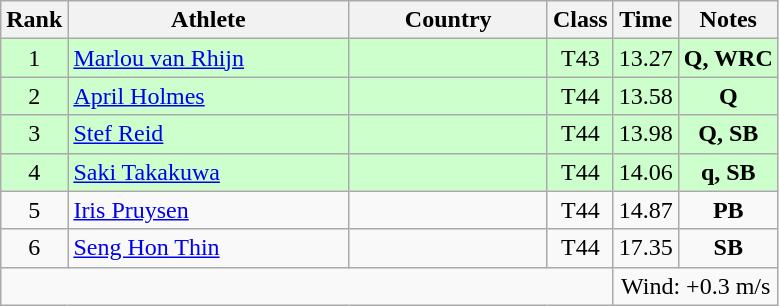<table class="wikitable sortable" style="text-align:center">
<tr>
<th>Rank</th>
<th style="width:180px">Athlete</th>
<th style="width:125px">Country</th>
<th>Class</th>
<th>Time</th>
<th>Notes</th>
</tr>
<tr style="background:#cfc;">
<td>1</td>
<td style="text-align:left;"><a href='#'>Marlou van Rhijn</a></td>
<td style="text-align:left;"></td>
<td>T43</td>
<td>13.27</td>
<td><strong>Q, WRC</strong></td>
</tr>
<tr style="background:#cfc;">
<td>2</td>
<td style="text-align:left;"><a href='#'>April Holmes</a></td>
<td style="text-align:left;"></td>
<td>T44</td>
<td>13.58</td>
<td><strong>Q</strong></td>
</tr>
<tr style="background:#cfc;">
<td>3</td>
<td style="text-align:left;"><a href='#'>Stef Reid</a></td>
<td style="text-align:left;"></td>
<td>T44</td>
<td>13.98</td>
<td><strong>Q, SB</strong></td>
</tr>
<tr style="background:#cfc;">
<td>4</td>
<td style="text-align:left;"><a href='#'>Saki Takakuwa</a></td>
<td style="text-align:left;"></td>
<td>T44</td>
<td>14.06</td>
<td><strong>q, SB</strong></td>
</tr>
<tr>
<td>5</td>
<td style="text-align:left;"><a href='#'>Iris Pruysen</a></td>
<td style="text-align:left;"></td>
<td>T44</td>
<td>14.87</td>
<td><strong>PB</strong></td>
</tr>
<tr>
<td>6</td>
<td style="text-align:left;"><a href='#'>Seng Hon Thin</a></td>
<td style="text-align:left;"></td>
<td>T44</td>
<td>17.35</td>
<td><strong>SB</strong></td>
</tr>
<tr class="sortbottom">
<td colspan="4"></td>
<td colspan="2">Wind: +0.3 m/s</td>
</tr>
</table>
